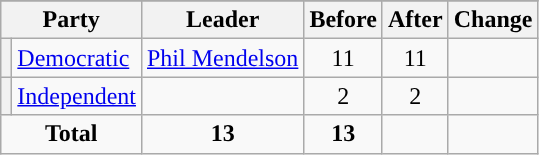<table class="wikitable" style="text-align:center;">
<tr>
</tr>
<tr>
<th colspan=2>Party</th>
<th>Leader</th>
<th>Before</th>
<th>After</th>
<th>Change</th>
</tr>
<tr>
<th style="background-color:"></th>
<td style="text-align:left;"><a href='#'>Democratic</a></td>
<td style="text-align:left;"><a href='#'>Phil Mendelson</a></td>
<td>11</td>
<td>11</td>
<td></td>
</tr>
<tr>
<th style="background-color:"></th>
<td style="text-align:left;"><a href='#'>Independent</a></td>
<td style="text-align:left;"></td>
<td>2</td>
<td>2</td>
<td></td>
</tr>
<tr>
<td colspan=2><strong>Total</strong></td>
<td><strong>13</strong></td>
<td><strong>13</strong></td>
<td></td>
</tr>
</table>
